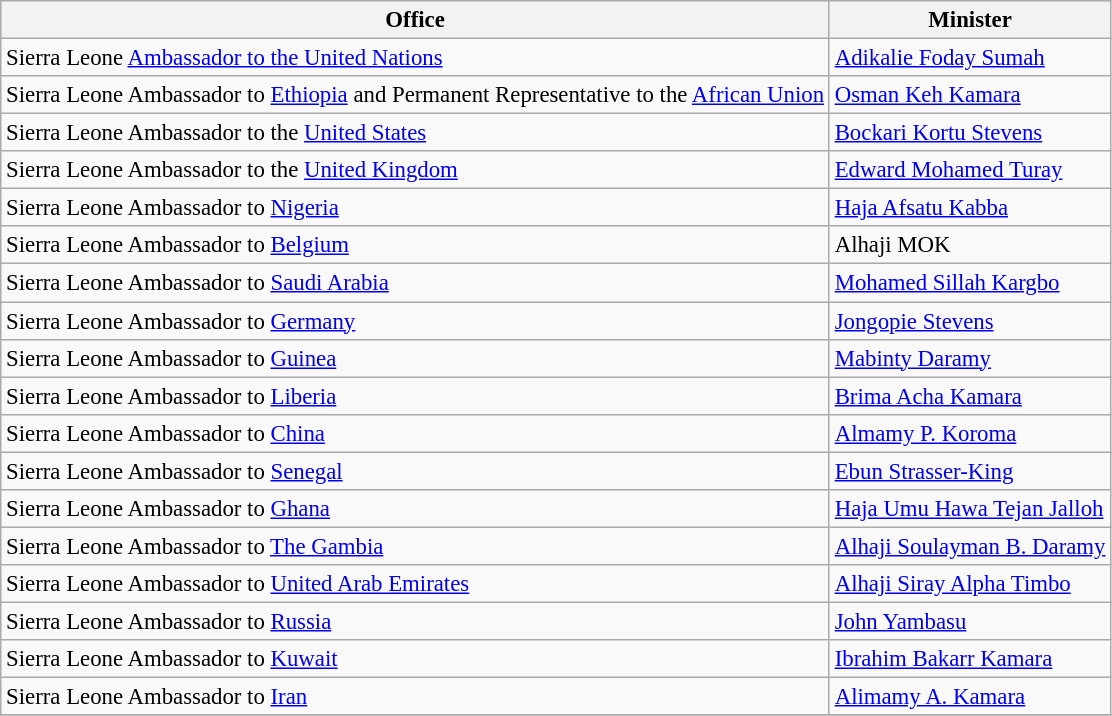<table class="wikitable" style="font-size: 95%;">
<tr bgcolor=#e8e8e8>
<th align="left" scope="col">Office</th>
<th scope="col">Minister</th>
</tr>
<tr>
<td align="left">Sierra Leone <a href='#'>Ambassador to the United Nations</a></td>
<td align="left"><a href='#'>Adikalie Foday Sumah</a></td>
</tr>
<tr>
<td align="left">Sierra Leone Ambassador to <a href='#'>Ethiopia</a> and Permanent Representative to the <a href='#'>African Union</a></td>
<td align="left"><a href='#'>Osman Keh Kamara</a></td>
</tr>
<tr>
<td align="left">Sierra Leone Ambassador to the <a href='#'>United States</a></td>
<td align="left"><a href='#'>Bockari Kortu Stevens</a></td>
</tr>
<tr>
<td align="left">Sierra Leone Ambassador to the <a href='#'>United Kingdom</a></td>
<td align="left"><a href='#'>Edward Mohamed Turay</a></td>
</tr>
<tr>
<td align="left">Sierra Leone Ambassador to <a href='#'>Nigeria</a></td>
<td align="left"><a href='#'>Haja Afsatu Kabba</a></td>
</tr>
<tr>
<td align="left">Sierra Leone Ambassador to <a href='#'>Belgium</a></td>
<td align="left">Alhaji MOK</td>
</tr>
<tr>
<td align="left">Sierra Leone Ambassador to <a href='#'>Saudi Arabia</a></td>
<td align="left"><a href='#'>Mohamed Sillah Kargbo</a></td>
</tr>
<tr>
<td align="left">Sierra Leone Ambassador to <a href='#'>Germany</a></td>
<td align="left"><a href='#'>Jongopie Stevens</a></td>
</tr>
<tr>
<td align="left">Sierra Leone Ambassador to <a href='#'>Guinea</a></td>
<td align="left"><a href='#'>Mabinty Daramy</a></td>
</tr>
<tr>
<td align="left">Sierra Leone Ambassador to <a href='#'>Liberia</a></td>
<td align="left"><a href='#'>Brima Acha Kamara</a></td>
</tr>
<tr>
<td align="left">Sierra Leone Ambassador to <a href='#'>China</a></td>
<td align="left"><a href='#'>Almamy P. Koroma</a></td>
</tr>
<tr>
<td align="left">Sierra Leone Ambassador to <a href='#'>Senegal</a></td>
<td align="left"><a href='#'>Ebun Strasser-King</a></td>
</tr>
<tr>
<td align="left">Sierra Leone Ambassador to <a href='#'>Ghana</a></td>
<td align="left"><a href='#'>Haja Umu Hawa Tejan Jalloh</a></td>
</tr>
<tr>
<td align="left">Sierra Leone Ambassador to <a href='#'>The Gambia</a></td>
<td align="left"><a href='#'>Alhaji Soulayman B. Daramy</a></td>
</tr>
<tr>
<td align="left">Sierra Leone Ambassador to <a href='#'>United Arab Emirates</a></td>
<td align="left"><a href='#'>Alhaji Siray Alpha Timbo</a></td>
</tr>
<tr>
<td align="left">Sierra Leone Ambassador to <a href='#'>Russia</a></td>
<td align="left"><a href='#'>John Yambasu</a></td>
</tr>
<tr>
<td align="left">Sierra Leone Ambassador to <a href='#'>Kuwait</a></td>
<td align="left"><a href='#'>Ibrahim Bakarr Kamara</a></td>
</tr>
<tr>
<td align="left">Sierra Leone Ambassador to <a href='#'>Iran</a></td>
<td align="left"><a href='#'>Alimamy A. Kamara</a></td>
</tr>
<tr>
</tr>
</table>
